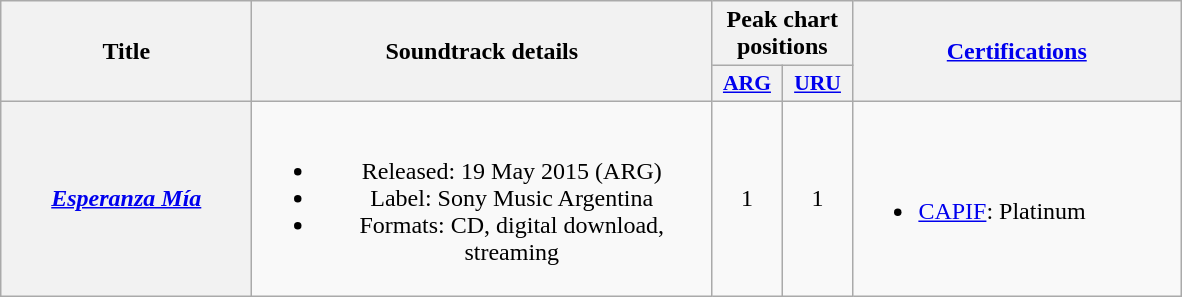<table class="wikitable plainrowheaders" style="text-align:center;">
<tr>
<th scope="col" rowspan="2" style="width:10em;">Title</th>
<th scope="col" rowspan="2" style="width:18.7em;">Soundtrack details</th>
<th scope="col" colspan="2">Peak chart positions</th>
<th scope="col" rowspan="2" style="width:13.2em;"><a href='#'>Certifications</a></th>
</tr>
<tr>
<th scope="col" style="width:2.8em;font-size:90%;"><a href='#'>ARG</a><br></th>
<th scope="col" style="width:2.8em;font-size:90%;"><a href='#'>URU</a><br></th>
</tr>
<tr>
<th scope="row"><em><a href='#'>Esperanza Mía</a></em></th>
<td><br><ul><li>Released: 19 May 2015 <span>(ARG)</span></li><li>Label: Sony Music Argentina</li><li>Formats: CD, digital download, streaming</li></ul></td>
<td>1</td>
<td>1</td>
<td align="left"><br><ul><li><a href='#'>CAPIF</a>: Platinum</li></ul></td>
</tr>
</table>
